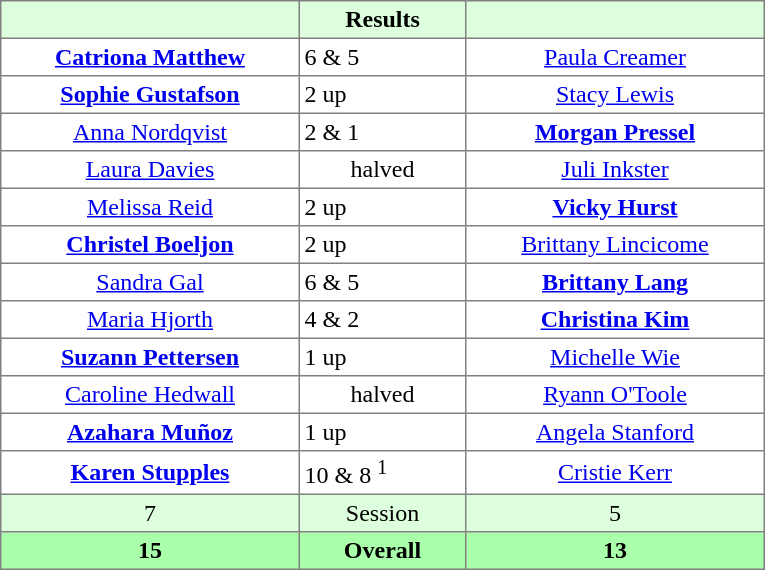<table border="1" cellpadding="3" style="border-collapse:collapse; text-align:center;">
<tr style="background:#dfd;">
<th style="width:12em;"></th>
<th style="width:6.5em;">Results</th>
<th style="width:12em;"></th>
</tr>
<tr>
<td><strong><a href='#'>Catriona Matthew</a></strong></td>
<td align=left> 6 & 5</td>
<td><a href='#'>Paula Creamer</a></td>
</tr>
<tr>
<td><strong><a href='#'>Sophie Gustafson</a></strong></td>
<td align=left> 2 up</td>
<td><a href='#'>Stacy Lewis</a></td>
</tr>
<tr>
<td><a href='#'>Anna Nordqvist</a></td>
<td align=left> 2 & 1</td>
<td><strong><a href='#'>Morgan Pressel</a></strong></td>
</tr>
<tr>
<td><a href='#'>Laura Davies</a></td>
<td>halved</td>
<td><a href='#'>Juli Inkster</a></td>
</tr>
<tr>
<td><a href='#'>Melissa Reid</a></td>
<td align=left> 2 up</td>
<td><strong><a href='#'>Vicky Hurst</a></strong></td>
</tr>
<tr>
<td><strong><a href='#'>Christel Boeljon</a></strong></td>
<td align=left> 2 up</td>
<td><a href='#'>Brittany Lincicome</a></td>
</tr>
<tr>
<td><a href='#'>Sandra Gal</a></td>
<td align=left> 6 & 5</td>
<td><strong><a href='#'>Brittany Lang</a></strong></td>
</tr>
<tr>
<td><a href='#'>Maria Hjorth</a></td>
<td align=left> 4 & 2</td>
<td><strong><a href='#'>Christina Kim</a></strong></td>
</tr>
<tr>
<td><strong><a href='#'>Suzann Pettersen</a></strong></td>
<td align=left> 1 up</td>
<td><a href='#'>Michelle Wie</a></td>
</tr>
<tr>
<td><a href='#'>Caroline Hedwall</a></td>
<td>halved</td>
<td><a href='#'>Ryann O'Toole</a></td>
</tr>
<tr>
<td><strong><a href='#'>Azahara Muñoz</a></strong></td>
<td align=left> 1 up</td>
<td><a href='#'>Angela Stanford</a></td>
</tr>
<tr>
<td><strong><a href='#'>Karen Stupples</a></strong></td>
<td align=left> 10 & 8 <sup>1</sup></td>
<td><a href='#'>Cristie Kerr</a></td>
</tr>
<tr style="background:#dfd;">
<td>7</td>
<td>Session</td>
<td>5</td>
</tr>
<tr style="background:#afa;">
<th>15</th>
<th>Overall</th>
<th>13</th>
</tr>
</table>
